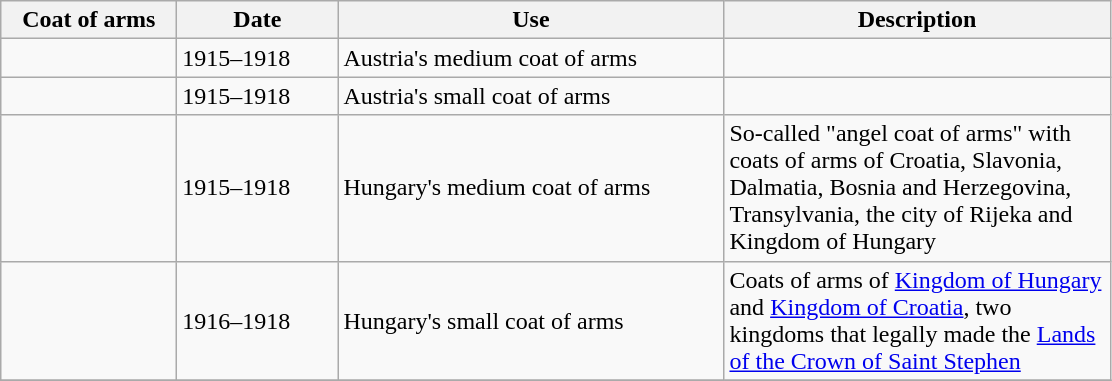<table class="wikitable">
<tr>
<th width="110">Coat of arms</th>
<th width="100">Date</th>
<th width="250">Use</th>
<th width="250">Description</th>
</tr>
<tr>
<td></td>
<td>1915–1918</td>
<td>Austria's medium coat of arms</td>
<td></td>
</tr>
<tr>
<td></td>
<td>1915–1918</td>
<td>Austria's small coat of arms</td>
<td></td>
</tr>
<tr>
<td></td>
<td>1915–1918</td>
<td>Hungary's  medium coat of arms</td>
<td>So-called "angel coat of arms" with coats of arms of Croatia, Slavonia, Dalmatia, Bosnia and Herzegovina, Transylvania, the city of Rijeka and Kingdom of Hungary</td>
</tr>
<tr>
<td></td>
<td>1916–1918</td>
<td>Hungary's small coat of arms</td>
<td>Coats of arms of <a href='#'>Kingdom of Hungary</a> and <a href='#'>Kingdom of Croatia</a>, two kingdoms that legally made the <a href='#'>Lands of the Crown of Saint Stephen</a></td>
</tr>
<tr>
</tr>
</table>
